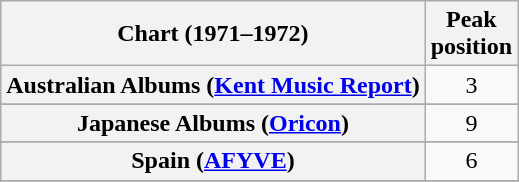<table class="wikitable sortable plainrowheaders" style="text-align:center">
<tr>
<th>Chart (1971–1972)</th>
<th>Peak<br>position</th>
</tr>
<tr>
<th scope="row">Australian Albums (<a href='#'>Kent Music Report</a>)</th>
<td>3</td>
</tr>
<tr>
</tr>
<tr>
<th scope="row">Japanese Albums (<a href='#'>Oricon</a>)</th>
<td>9</td>
</tr>
<tr>
</tr>
<tr>
<th scope="row">Spain (<a href='#'>AFYVE</a>)</th>
<td>6</td>
</tr>
<tr>
</tr>
<tr>
</tr>
</table>
